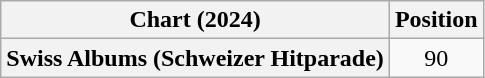<table class="wikitable sortable plainrowheaders" style="text-align:center">
<tr>
<th scope="col">Chart (2024)</th>
<th scope="col">Position</th>
</tr>
<tr>
<th scope="row">Swiss Albums (Schweizer Hitparade)</th>
<td>90</td>
</tr>
</table>
